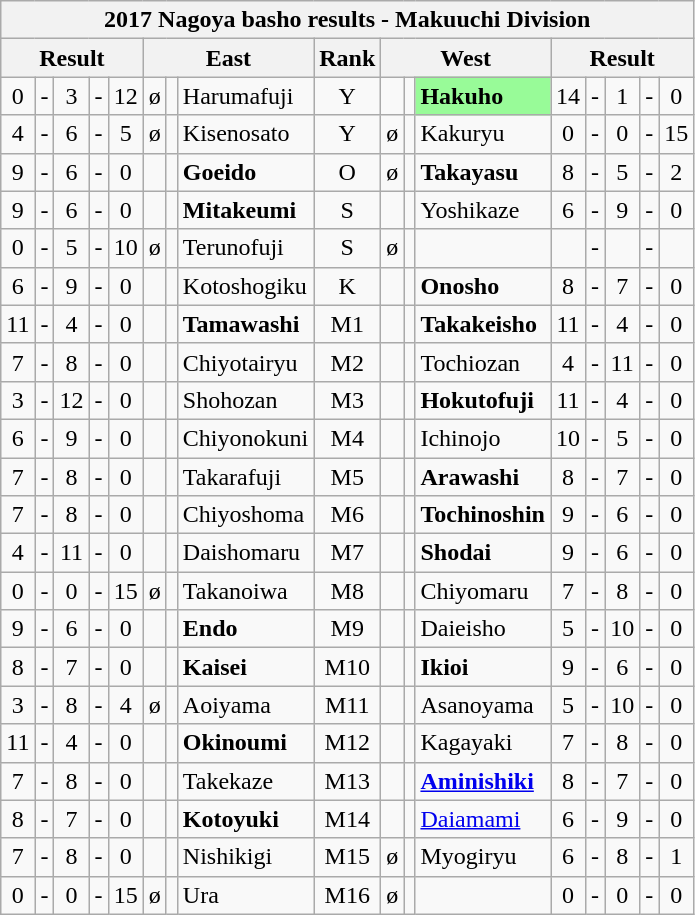<table class="wikitable">
<tr>
<th colspan="17">2017 Nagoya basho results - Makuuchi Division</th>
</tr>
<tr>
<th colspan="5">Result</th>
<th colspan="3">East</th>
<th>Rank</th>
<th colspan="3">West</th>
<th colspan="5">Result</th>
</tr>
<tr>
<td align=center>0</td>
<td align=center>-</td>
<td align=center>3</td>
<td align=center>-</td>
<td align=center>12</td>
<td align=center>ø</td>
<td align=center></td>
<td>Harumafuji</td>
<td align=center>Y</td>
<td align=center></td>
<td align=center></td>
<td style="background: PaleGreen;"><strong>Hakuho</strong></td>
<td align=center>14</td>
<td align=center>-</td>
<td align=center>1</td>
<td align=center>-</td>
<td align=center>0</td>
</tr>
<tr>
<td align=center>4</td>
<td align=center>-</td>
<td align=center>6</td>
<td align=center>-</td>
<td align=center>5</td>
<td align=center>ø</td>
<td align=center></td>
<td>Kisenosato</td>
<td align=center>Y</td>
<td align=center>ø</td>
<td align=center></td>
<td>Kakuryu</td>
<td align=center>0</td>
<td align=center>-</td>
<td align=center>0</td>
<td align=center>-</td>
<td align=center>15</td>
</tr>
<tr>
<td align=center>9</td>
<td align=center>-</td>
<td align=center>6</td>
<td align=center>-</td>
<td align=center>0</td>
<td align=center></td>
<td align=center></td>
<td><strong>Goeido</strong></td>
<td align=center>O</td>
<td align=center>ø</td>
<td align=center></td>
<td><strong>Takayasu</strong></td>
<td align=center>8</td>
<td align=center>-</td>
<td align=center>5</td>
<td align=center>-</td>
<td align=center>2</td>
</tr>
<tr>
<td align=center>9</td>
<td align=center>-</td>
<td align=center>6</td>
<td align=center>-</td>
<td align=center>0</td>
<td align=center></td>
<td align=center></td>
<td><strong>Mitakeumi</strong></td>
<td align=center>S</td>
<td align=center></td>
<td align=center></td>
<td>Yoshikaze</td>
<td align=center>6</td>
<td align=center>-</td>
<td align=center>9</td>
<td align=center>-</td>
<td align=center>0</td>
</tr>
<tr>
<td align=center>0</td>
<td align=center>-</td>
<td align=center>5</td>
<td align=center>-</td>
<td align=center>10</td>
<td align=center>ø</td>
<td align=center></td>
<td>Terunofuji</td>
<td align=center>S</td>
<td align=center>ø</td>
<td align=center></td>
<td></td>
<td align=center></td>
<td align=center>-</td>
<td align=center></td>
<td align=center>-</td>
<td align=center></td>
</tr>
<tr>
<td align=center>6</td>
<td align=center>-</td>
<td align=center>9</td>
<td align=center>-</td>
<td align=center>0</td>
<td align=center></td>
<td align=center></td>
<td>Kotoshogiku</td>
<td align=center>K</td>
<td align=center></td>
<td align=center></td>
<td><strong>Onosho</strong></td>
<td align=center>8</td>
<td align=center>-</td>
<td align=center>7</td>
<td align=center>-</td>
<td align=center>0</td>
</tr>
<tr>
<td align=center>11</td>
<td align=center>-</td>
<td align=center>4</td>
<td align=center>-</td>
<td align=center>0</td>
<td align=center></td>
<td align=center></td>
<td><strong>Tamawashi</strong></td>
<td align=center>M1</td>
<td align=center></td>
<td align=center></td>
<td><strong>Takakeisho</strong></td>
<td align=center>11</td>
<td align=center>-</td>
<td align=center>4</td>
<td align=center>-</td>
<td align=center>0</td>
</tr>
<tr>
<td align=center>7</td>
<td align=center>-</td>
<td align=center>8</td>
<td align=center>-</td>
<td align=center>0</td>
<td align=center></td>
<td align=center></td>
<td>Chiyotairyu</td>
<td align=center>M2</td>
<td align=center></td>
<td align=center></td>
<td>Tochiozan</td>
<td align=center>4</td>
<td align=center>-</td>
<td align=center>11</td>
<td align=center>-</td>
<td align=center>0</td>
</tr>
<tr>
<td align=center>3</td>
<td align=center>-</td>
<td align=center>12</td>
<td align=center>-</td>
<td align=center>0</td>
<td align=center></td>
<td align=center></td>
<td>Shohozan</td>
<td align=center>M3</td>
<td align=center></td>
<td align=center></td>
<td><strong>Hokutofuji</strong></td>
<td align=center>11</td>
<td align=center>-</td>
<td align=center>4</td>
<td align=center>-</td>
<td align=center>0</td>
</tr>
<tr>
<td align=center>6</td>
<td align=center>-</td>
<td align=center>9</td>
<td align=center>-</td>
<td align=center>0</td>
<td align=center></td>
<td align=center></td>
<td>Chiyonokuni</td>
<td align=center>M4</td>
<td align=center></td>
<td align=center></td>
<td>Ichinojo</td>
<td align=center>10</td>
<td align=center>-</td>
<td align=center>5</td>
<td align=center>-</td>
<td align=center>0</td>
</tr>
<tr>
<td align=center>7</td>
<td align=center>-</td>
<td align=center>8</td>
<td align=center>-</td>
<td align=center>0</td>
<td align=center></td>
<td align=center></td>
<td>Takarafuji</td>
<td align=center>M5</td>
<td align=center></td>
<td align=center></td>
<td><strong>Arawashi</strong></td>
<td align=center>8</td>
<td align=center>-</td>
<td align=center>7</td>
<td align=center>-</td>
<td align=center>0</td>
</tr>
<tr>
<td align=center>7</td>
<td align=center>-</td>
<td align=center>8</td>
<td align=center>-</td>
<td align=center>0</td>
<td align=center></td>
<td align=center></td>
<td>Chiyoshoma</td>
<td align=center>M6</td>
<td align=center></td>
<td align=center></td>
<td><strong>Tochinoshin</strong></td>
<td align=center>9</td>
<td align=center>-</td>
<td align=center>6</td>
<td align=center>-</td>
<td align=center>0</td>
</tr>
<tr>
<td align=center>4</td>
<td align=center>-</td>
<td align=center>11</td>
<td align=center>-</td>
<td align=center>0</td>
<td align=center></td>
<td align=center></td>
<td>Daishomaru</td>
<td align=center>M7</td>
<td align=center></td>
<td align=center></td>
<td><strong>Shodai</strong></td>
<td align=center>9</td>
<td align=center>-</td>
<td align=center>6</td>
<td align=center>-</td>
<td align=center>0</td>
</tr>
<tr>
<td align=center>0</td>
<td align=center>-</td>
<td align=center>0</td>
<td align=center>-</td>
<td align=center>15</td>
<td align=center>ø</td>
<td align=center></td>
<td>Takanoiwa</td>
<td align=center>M8</td>
<td align=center></td>
<td align=center></td>
<td>Chiyomaru</td>
<td align=center>7</td>
<td align=center>-</td>
<td align=center>8</td>
<td align=center>-</td>
<td align=center>0</td>
</tr>
<tr>
<td align=center>9</td>
<td align=center>-</td>
<td align=center>6</td>
<td align=center>-</td>
<td align=center>0</td>
<td align=center></td>
<td align=center></td>
<td><strong>Endo</strong></td>
<td align=center>M9</td>
<td align=center></td>
<td align=center></td>
<td>Daieisho</td>
<td align=center>5</td>
<td align=center>-</td>
<td align=center>10</td>
<td align=center>-</td>
<td align=center>0</td>
</tr>
<tr>
<td align=center>8</td>
<td align=center>-</td>
<td align=center>7</td>
<td align=center>-</td>
<td align=center>0</td>
<td align=center></td>
<td align=center></td>
<td><strong>Kaisei</strong></td>
<td align=center>M10</td>
<td align=center></td>
<td align=center></td>
<td><strong>Ikioi</strong></td>
<td align=center>9</td>
<td align=center>-</td>
<td align=center>6</td>
<td align=center>-</td>
<td align=center>0</td>
</tr>
<tr>
<td align=center>3</td>
<td align=center>-</td>
<td align=center>8</td>
<td align=center>-</td>
<td align=center>4</td>
<td align=center>ø</td>
<td align=center></td>
<td>Aoiyama</td>
<td align=center>M11</td>
<td align=center></td>
<td align=center></td>
<td>Asanoyama</td>
<td align=center>5</td>
<td align=center>-</td>
<td align=center>10</td>
<td align=center>-</td>
<td align=center>0</td>
</tr>
<tr>
<td align=center>11</td>
<td align=center>-</td>
<td align=center>4</td>
<td align=center>-</td>
<td align=center>0</td>
<td align=center></td>
<td align=center></td>
<td><strong>Okinoumi</strong></td>
<td align=center>M12</td>
<td align=center></td>
<td align=center></td>
<td>Kagayaki</td>
<td align=center>7</td>
<td align=center>-</td>
<td align=center>8</td>
<td align=center>-</td>
<td align=center>0</td>
</tr>
<tr>
<td align=center>7</td>
<td align=center>-</td>
<td align=center>8</td>
<td align=center>-</td>
<td align=center>0</td>
<td align=center></td>
<td align=center></td>
<td>Takekaze</td>
<td align=center>M13</td>
<td align=center></td>
<td align=center></td>
<td><strong><a href='#'>Aminishiki</a></strong></td>
<td align=center>8</td>
<td align=center>-</td>
<td align=center>7</td>
<td align=center>-</td>
<td align=center>0</td>
</tr>
<tr>
<td align=center>8</td>
<td align=center>-</td>
<td align=center>7</td>
<td align=center>-</td>
<td align=center>0</td>
<td align=center></td>
<td align=center></td>
<td><strong>Kotoyuki</strong></td>
<td align=center>M14</td>
<td align=center></td>
<td align=center></td>
<td><a href='#'>Daiamami</a></td>
<td align=center>6</td>
<td align=center>-</td>
<td align=center>9</td>
<td align=center>-</td>
<td align=center>0</td>
</tr>
<tr>
<td align=center>7</td>
<td align=center>-</td>
<td align=center>8</td>
<td align=center>-</td>
<td align=center>0</td>
<td align=center></td>
<td align=center></td>
<td>Nishikigi</td>
<td align=center>M15</td>
<td align=center>ø</td>
<td align=center></td>
<td>Myogiryu</td>
<td align=center>6</td>
<td align=center>-</td>
<td align=center>8</td>
<td align=center>-</td>
<td align=center>1</td>
</tr>
<tr>
<td align=center>0</td>
<td align=center>-</td>
<td align=center>0</td>
<td align=center>-</td>
<td align=center>15</td>
<td align=center>ø</td>
<td align=center></td>
<td>Ura</td>
<td align=center>M16</td>
<td align=center>ø</td>
<td align=center></td>
<td></td>
<td align=center>0</td>
<td align=center>-</td>
<td align=center>0</td>
<td align=center>-</td>
<td align=center>0</td>
</tr>
</table>
